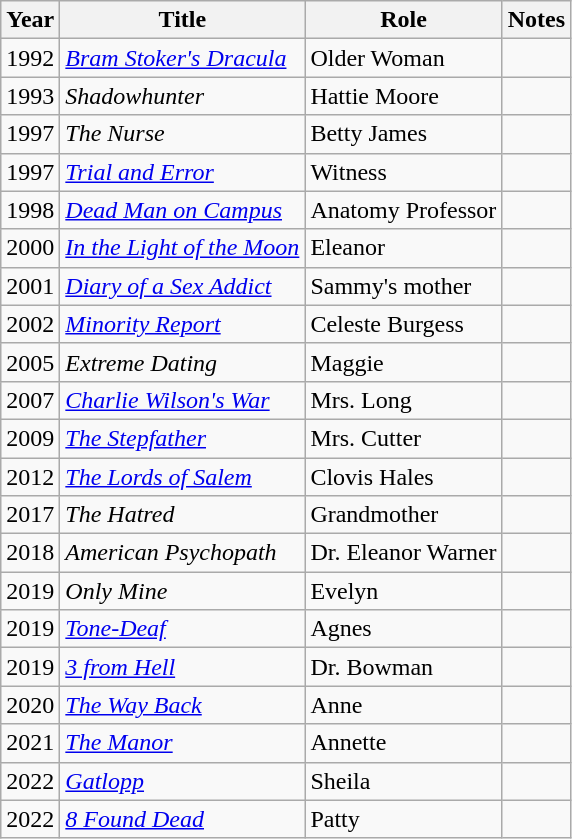<table class="wikitable sortable">
<tr>
<th>Year</th>
<th>Title</th>
<th>Role</th>
<th>Notes</th>
</tr>
<tr>
<td>1992</td>
<td><a href='#'><em>Bram Stoker's Dracula</em></a></td>
<td>Older Woman</td>
<td></td>
</tr>
<tr>
<td>1993</td>
<td><em>Shadowhunter</em></td>
<td>Hattie Moore</td>
<td></td>
</tr>
<tr>
<td>1997</td>
<td><em>The Nurse</em></td>
<td>Betty James</td>
<td></td>
</tr>
<tr>
<td>1997</td>
<td><a href='#'><em>Trial and Error</em></a></td>
<td>Witness</td>
<td></td>
</tr>
<tr>
<td>1998</td>
<td><em><a href='#'>Dead Man on Campus</a></em></td>
<td>Anatomy Professor</td>
<td></td>
</tr>
<tr>
<td>2000</td>
<td><em><a href='#'>In the Light of the Moon</a></em></td>
<td>Eleanor</td>
<td></td>
</tr>
<tr>
<td>2001</td>
<td><em><a href='#'>Diary of a Sex Addict</a></em></td>
<td>Sammy's mother</td>
<td></td>
</tr>
<tr>
<td>2002</td>
<td><a href='#'><em>Minority Report</em></a></td>
<td>Celeste Burgess</td>
<td></td>
</tr>
<tr>
<td>2005</td>
<td><em>Extreme Dating</em></td>
<td>Maggie</td>
<td></td>
</tr>
<tr>
<td>2007</td>
<td><a href='#'><em>Charlie Wilson's War</em></a></td>
<td>Mrs. Long</td>
<td></td>
</tr>
<tr>
<td>2009</td>
<td><a href='#'><em>The Stepfather</em></a></td>
<td>Mrs. Cutter</td>
<td></td>
</tr>
<tr>
<td>2012</td>
<td><a href='#'><em>The Lords of Salem</em></a></td>
<td>Clovis Hales</td>
<td></td>
</tr>
<tr>
<td>2017</td>
<td><em>The Hatred</em></td>
<td>Grandmother</td>
<td></td>
</tr>
<tr>
<td>2018</td>
<td><em>American Psychopath</em></td>
<td>Dr. Eleanor Warner</td>
<td></td>
</tr>
<tr>
<td>2019</td>
<td><em>Only Mine</em></td>
<td>Evelyn</td>
<td></td>
</tr>
<tr>
<td>2019</td>
<td><em><a href='#'>Tone-Deaf</a></em></td>
<td>Agnes</td>
<td></td>
</tr>
<tr>
<td>2019</td>
<td><em><a href='#'>3 from Hell</a></em></td>
<td>Dr. Bowman</td>
<td></td>
</tr>
<tr>
<td>2020</td>
<td><a href='#'><em>The Way Back</em></a></td>
<td>Anne</td>
<td></td>
</tr>
<tr>
<td>2021</td>
<td><a href='#'><em>The Manor</em></a></td>
<td>Annette</td>
<td></td>
</tr>
<tr>
<td>2022</td>
<td><em><a href='#'>Gatlopp</a></em></td>
<td>Sheila</td>
<td></td>
</tr>
<tr>
<td>2022</td>
<td><em><a href='#'>8 Found Dead</a></em></td>
<td>Patty</td>
<td></td>
</tr>
</table>
